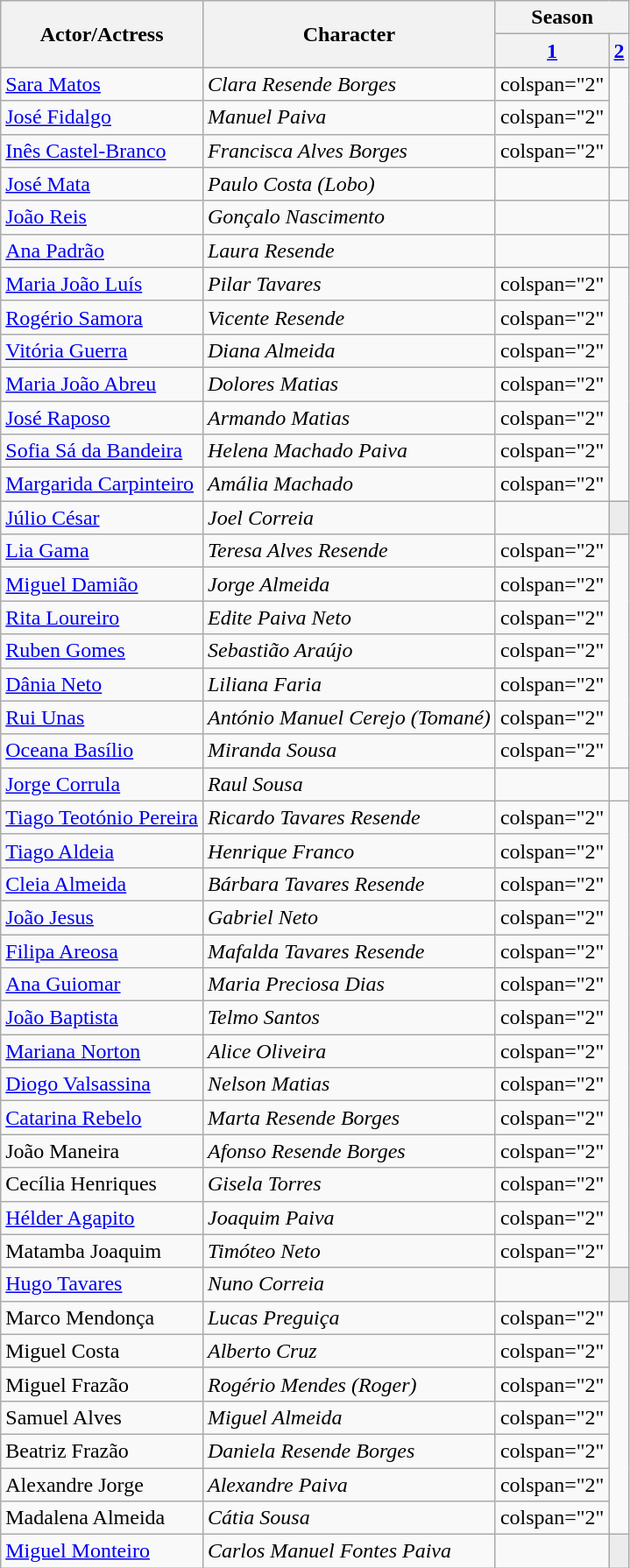<table class="wikitable sortable">
<tr>
<th rowspan="2">Actor/Actress</th>
<th rowspan="2">Character</th>
<th colspan="3">Season</th>
</tr>
<tr>
<th><a href='#'>1</a></th>
<th><a href='#'>2</a></th>
</tr>
<tr>
<td><a href='#'>Sara Matos</a></td>
<td><em>Clara Resende Borges</em></td>
<td>colspan="2" </td>
</tr>
<tr>
<td><a href='#'>José Fidalgo</a></td>
<td><em>Manuel Paiva</em></td>
<td>colspan="2" </td>
</tr>
<tr>
<td><a href='#'>Inês Castel-Branco</a></td>
<td><em>Francisca Alves Borges</em></td>
<td>colspan="2" </td>
</tr>
<tr>
<td><a href='#'>José Mata</a></td>
<td><em>Paulo Costa (Lobo)</em></td>
<td></td>
<td></td>
</tr>
<tr>
<td><a href='#'>João Reis</a></td>
<td><em>Gonçalo Nascimento</em></td>
<td></td>
<td></td>
</tr>
<tr>
<td><a href='#'>Ana Padrão</a></td>
<td><em>Laura Resende</em></td>
<td></td>
<td></td>
</tr>
<tr>
<td><a href='#'>Maria João Luís</a></td>
<td><em>Pilar Tavares</em></td>
<td>colspan="2" </td>
</tr>
<tr>
<td><a href='#'>Rogério Samora</a></td>
<td><em>Vicente Resende</em></td>
<td>colspan="2" </td>
</tr>
<tr>
<td><a href='#'>Vitória Guerra</a></td>
<td><em>Diana Almeida</em></td>
<td>colspan="2" </td>
</tr>
<tr>
<td><a href='#'>Maria João Abreu</a></td>
<td><em>Dolores Matias</em></td>
<td>colspan="2" </td>
</tr>
<tr>
<td><a href='#'>José Raposo</a></td>
<td><em>Armando Matias</em></td>
<td>colspan="2" </td>
</tr>
<tr>
<td><a href='#'>Sofia Sá da Bandeira</a></td>
<td><em>Helena Machado Paiva</em></td>
<td>colspan="2" </td>
</tr>
<tr>
<td><a href='#'>Margarida Carpinteiro</a></td>
<td><em>Amália Machado</em></td>
<td>colspan="2" </td>
</tr>
<tr>
<td><a href='#'>Júlio César</a></td>
<td><em>Joel Correia</em></td>
<td></td>
<td style="background: #ececec"></td>
</tr>
<tr>
<td><a href='#'>Lia Gama</a></td>
<td><em>Teresa Alves Resende</em></td>
<td>colspan="2" </td>
</tr>
<tr>
<td><a href='#'>Miguel Damião</a></td>
<td><em>Jorge Almeida</em></td>
<td>colspan="2" </td>
</tr>
<tr>
<td><a href='#'>Rita Loureiro</a></td>
<td><em>Edite Paiva Neto</em></td>
<td>colspan="2" </td>
</tr>
<tr>
<td><a href='#'>Ruben Gomes</a></td>
<td><em>Sebastião Araújo</em></td>
<td>colspan="2" </td>
</tr>
<tr>
<td><a href='#'>Dânia Neto</a></td>
<td><em>Liliana Faria</em></td>
<td>colspan="2" </td>
</tr>
<tr>
<td><a href='#'>Rui Unas</a></td>
<td><em>António Manuel Cerejo (Tomané)</em></td>
<td>colspan="2" </td>
</tr>
<tr>
<td><a href='#'>Oceana Basílio</a></td>
<td><em>Miranda Sousa</em></td>
<td>colspan="2" </td>
</tr>
<tr>
<td><a href='#'>Jorge Corrula</a></td>
<td><em>Raul Sousa</em></td>
<td></td>
<td></td>
</tr>
<tr>
<td><a href='#'>Tiago Teotónio Pereira</a></td>
<td><em>Ricardo Tavares Resende</em></td>
<td>colspan="2" </td>
</tr>
<tr>
<td><a href='#'>Tiago Aldeia</a></td>
<td><em>Henrique Franco</em></td>
<td>colspan="2" </td>
</tr>
<tr>
<td><a href='#'>Cleia Almeida</a></td>
<td><em>Bárbara Tavares Resende</em></td>
<td>colspan="2" </td>
</tr>
<tr>
<td><a href='#'>João Jesus</a></td>
<td><em>Gabriel Neto</em></td>
<td>colspan="2" </td>
</tr>
<tr>
<td><a href='#'>Filipa Areosa</a></td>
<td><em>Mafalda Tavares Resende</em></td>
<td>colspan="2" </td>
</tr>
<tr>
<td><a href='#'>Ana Guiomar</a></td>
<td><em>Maria Preciosa Dias</em></td>
<td>colspan="2" </td>
</tr>
<tr>
<td><a href='#'>João Baptista</a></td>
<td><em>Telmo Santos</em></td>
<td>colspan="2" </td>
</tr>
<tr>
<td><a href='#'>Mariana Norton</a></td>
<td><em>Alice Oliveira</em></td>
<td>colspan="2" </td>
</tr>
<tr>
<td><a href='#'>Diogo Valsassina</a></td>
<td><em>Nelson Matias</em></td>
<td>colspan="2" </td>
</tr>
<tr>
<td><a href='#'>Catarina Rebelo</a></td>
<td><em>Marta Resende Borges</em></td>
<td>colspan="2" </td>
</tr>
<tr>
<td>João Maneira</td>
<td><em>Afonso Resende Borges</em></td>
<td>colspan="2" </td>
</tr>
<tr>
<td>Cecília Henriques</td>
<td><em>Gisela Torres</em></td>
<td>colspan="2" </td>
</tr>
<tr>
<td><a href='#'>Hélder Agapito</a></td>
<td><em>Joaquim Paiva</em></td>
<td>colspan="2" </td>
</tr>
<tr>
<td>Matamba Joaquim</td>
<td><em>Timóteo Neto</em></td>
<td>colspan="2" </td>
</tr>
<tr>
<td><a href='#'>Hugo Tavares</a></td>
<td><em>Nuno Correia</em></td>
<td></td>
<td style="background: #ececec"></td>
</tr>
<tr>
<td>Marco Mendonça</td>
<td><em>Lucas Preguiça</em></td>
<td>colspan="2" </td>
</tr>
<tr>
<td>Miguel Costa</td>
<td><em>Alberto Cruz</em></td>
<td>colspan="2" </td>
</tr>
<tr>
<td>Miguel Frazão</td>
<td><em>Rogério Mendes (Roger)</em></td>
<td>colspan="2" </td>
</tr>
<tr>
<td>Samuel Alves</td>
<td><em>Miguel Almeida</em></td>
<td>colspan="2" </td>
</tr>
<tr>
<td>Beatriz Frazão</td>
<td><em>Daniela Resende Borges</em></td>
<td>colspan="2" </td>
</tr>
<tr>
<td>Alexandre Jorge</td>
<td><em>Alexandre Paiva</em></td>
<td>colspan="2" </td>
</tr>
<tr>
<td>Madalena Almeida</td>
<td><em>Cátia Sousa</em></td>
<td>colspan="2" </td>
</tr>
<tr>
<td><a href='#'>Miguel Monteiro</a></td>
<td><em>Carlos Manuel Fontes Paiva</em></td>
<td></td>
<td style="background: #ececec"></td>
</tr>
</table>
